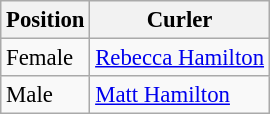<table class="wikitable sortable" style=font-size:95%>
<tr>
<th>Position</th>
<th>Curler</th>
</tr>
<tr>
<td>Female</td>
<td><a href='#'>Rebecca Hamilton</a></td>
</tr>
<tr>
<td>Male</td>
<td><a href='#'>Matt Hamilton</a></td>
</tr>
</table>
